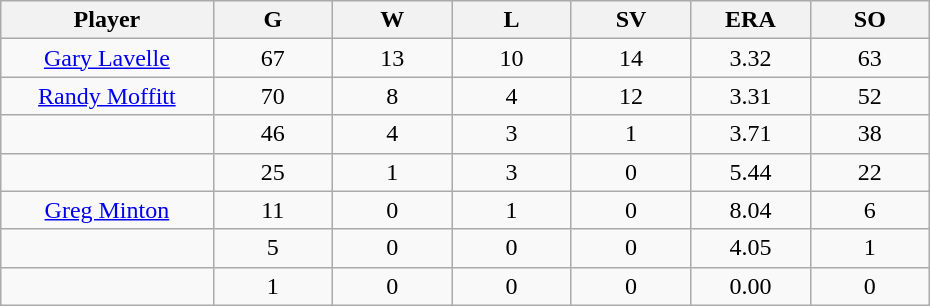<table class="wikitable sortable">
<tr>
<th bgcolor="#DDDDFF" width="16%">Player</th>
<th bgcolor="#DDDDFF" width="9%">G</th>
<th bgcolor="#DDDDFF" width="9%">W</th>
<th bgcolor="#DDDDFF" width="9%">L</th>
<th bgcolor="#DDDDFF" width="9%">SV</th>
<th bgcolor="#DDDDFF" width="9%">ERA</th>
<th bgcolor="#DDDDFF" width="9%">SO</th>
</tr>
<tr align="center">
<td><a href='#'>Gary Lavelle</a></td>
<td>67</td>
<td>13</td>
<td>10</td>
<td>14</td>
<td>3.32</td>
<td>63</td>
</tr>
<tr align=center>
<td><a href='#'>Randy Moffitt</a></td>
<td>70</td>
<td>8</td>
<td>4</td>
<td>12</td>
<td>3.31</td>
<td>52</td>
</tr>
<tr align="center">
<td></td>
<td>46</td>
<td>4</td>
<td>3</td>
<td>1</td>
<td>3.71</td>
<td>38</td>
</tr>
<tr align="center">
<td></td>
<td>25</td>
<td>1</td>
<td>3</td>
<td>0</td>
<td>5.44</td>
<td>22</td>
</tr>
<tr align="center">
<td><a href='#'>Greg Minton</a></td>
<td>11</td>
<td>0</td>
<td>1</td>
<td>0</td>
<td>8.04</td>
<td>6</td>
</tr>
<tr align="center">
<td></td>
<td>5</td>
<td>0</td>
<td>0</td>
<td>0</td>
<td>4.05</td>
<td>1</td>
</tr>
<tr align="center">
<td></td>
<td>1</td>
<td>0</td>
<td>0</td>
<td>0</td>
<td>0.00</td>
<td>0</td>
</tr>
</table>
